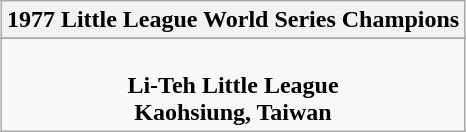<table class="wikitable" style="text-align: center; margin: 0 auto;">
<tr>
<th>1977 Little League World Series Champions</th>
</tr>
<tr>
</tr>
<tr>
<td><br><strong>Li-Teh Little League</strong><br><strong>Kaohsiung, Taiwan</strong></td>
</tr>
</table>
